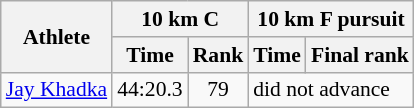<table class="wikitable" border="1" style="font-size:90%">
<tr>
<th rowspan=2>Athlete</th>
<th colspan=2>10 km C</th>
<th colspan=2>10 km F pursuit</th>
</tr>
<tr>
<th>Time</th>
<th>Rank</th>
<th>Time</th>
<th>Final rank</th>
</tr>
<tr>
<td><a href='#'>Jay Khadka</a></td>
<td align=center>44:20.3</td>
<td align=center>79</td>
<td colspan="2">did not advance</td>
</tr>
</table>
